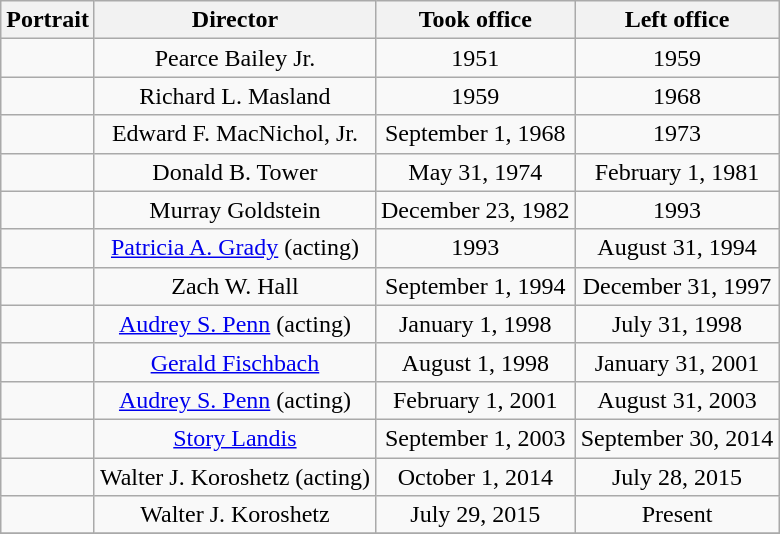<table class=wikitable style="text-align:center">
<tr>
<th>Portrait</th>
<th>Director</th>
<th>Took office</th>
<th>Left office</th>
</tr>
<tr>
<td></td>
<td>Pearce Bailey Jr.</td>
<td>1951</td>
<td>1959</td>
</tr>
<tr>
<td></td>
<td>Richard L. Masland</td>
<td>1959</td>
<td>1968</td>
</tr>
<tr>
<td></td>
<td>Edward F. MacNichol, Jr.</td>
<td>September 1, 1968</td>
<td>1973</td>
</tr>
<tr>
<td></td>
<td>Donald B. Tower</td>
<td>May 31, 1974</td>
<td>February 1, 1981</td>
</tr>
<tr>
<td></td>
<td>Murray Goldstein</td>
<td>December 23, 1982</td>
<td>1993</td>
</tr>
<tr>
<td></td>
<td><a href='#'>Patricia A. Grady</a> (acting)</td>
<td>1993</td>
<td>August 31, 1994</td>
</tr>
<tr>
<td></td>
<td>Zach W. Hall</td>
<td>September 1, 1994</td>
<td>December 31, 1997</td>
</tr>
<tr>
<td></td>
<td><a href='#'>Audrey S. Penn</a> (acting)</td>
<td>January 1, 1998</td>
<td>July 31, 1998</td>
</tr>
<tr>
<td></td>
<td><a href='#'>Gerald Fischbach</a></td>
<td>August 1, 1998</td>
<td>January 31, 2001</td>
</tr>
<tr>
<td></td>
<td><a href='#'>Audrey S. Penn</a> (acting)</td>
<td>February 1, 2001</td>
<td>August 31, 2003</td>
</tr>
<tr>
<td></td>
<td><a href='#'>Story Landis</a></td>
<td>September 1, 2003</td>
<td>September 30, 2014</td>
</tr>
<tr>
<td></td>
<td>Walter J. Koroshetz (acting)</td>
<td>October 1, 2014</td>
<td>July 28, 2015</td>
</tr>
<tr>
<td></td>
<td>Walter J. Koroshetz</td>
<td>July 29, 2015</td>
<td>Present</td>
</tr>
<tr>
</tr>
</table>
